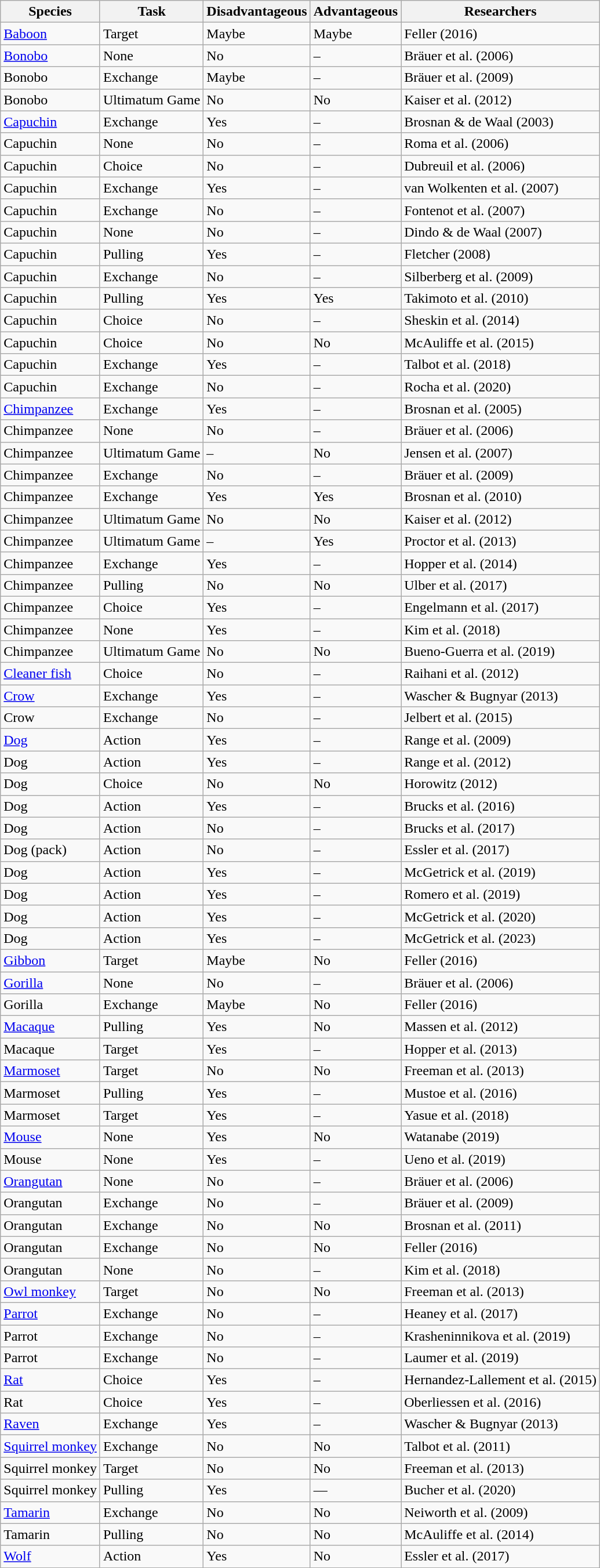<table class="wikitable mw-collapsible mw-collapsed" style="text-align:left">
<tr>
<th>Species</th>
<th>Task</th>
<th>Disadvantageous</th>
<th>Advantageous</th>
<th>Researchers</th>
</tr>
<tr>
<td><a href='#'>Baboon</a></td>
<td>Target</td>
<td>Maybe</td>
<td>Maybe</td>
<td>Feller (2016)</td>
</tr>
<tr>
<td><a href='#'>Bonobo</a></td>
<td>None</td>
<td>No</td>
<td>–</td>
<td>Bräuer et al. (2006)</td>
</tr>
<tr>
<td>Bonobo</td>
<td>Exchange</td>
<td>Maybe</td>
<td>–</td>
<td>Bräuer et al. (2009)</td>
</tr>
<tr>
<td>Bonobo</td>
<td>Ultimatum Game</td>
<td>No</td>
<td>No</td>
<td>Kaiser et al. (2012)</td>
</tr>
<tr>
<td><a href='#'>Capuchin</a></td>
<td>Exchange</td>
<td>Yes</td>
<td>–</td>
<td>Brosnan & de Waal (2003)</td>
</tr>
<tr>
<td>Capuchin</td>
<td>None</td>
<td>No</td>
<td>–</td>
<td>Roma et al. (2006)</td>
</tr>
<tr>
<td>Capuchin</td>
<td>Choice</td>
<td>No</td>
<td>–</td>
<td>Dubreuil et al. (2006)</td>
</tr>
<tr>
<td>Capuchin</td>
<td>Exchange</td>
<td>Yes</td>
<td>–</td>
<td>van Wolkenten et al. (2007)</td>
</tr>
<tr>
<td>Capuchin</td>
<td>Exchange</td>
<td>No</td>
<td>–</td>
<td>Fontenot et al. (2007)</td>
</tr>
<tr>
<td>Capuchin</td>
<td>None</td>
<td>No</td>
<td>–</td>
<td>Dindo & de Waal (2007)</td>
</tr>
<tr>
<td>Capuchin</td>
<td>Pulling</td>
<td>Yes</td>
<td>–</td>
<td>Fletcher (2008)</td>
</tr>
<tr>
<td>Capuchin</td>
<td>Exchange</td>
<td>No</td>
<td>–</td>
<td>Silberberg et al. (2009)</td>
</tr>
<tr>
<td>Capuchin</td>
<td>Pulling</td>
<td>Yes</td>
<td>Yes</td>
<td>Takimoto et al. (2010)</td>
</tr>
<tr>
<td>Capuchin</td>
<td>Choice</td>
<td>No</td>
<td>–</td>
<td>Sheskin et al. (2014)</td>
</tr>
<tr>
<td>Capuchin</td>
<td>Choice</td>
<td>No</td>
<td>No</td>
<td>McAuliffe et al. (2015)</td>
</tr>
<tr>
<td>Capuchin</td>
<td>Exchange</td>
<td>Yes</td>
<td>–</td>
<td>Talbot et al. (2018)</td>
</tr>
<tr>
<td>Capuchin</td>
<td>Exchange</td>
<td>No</td>
<td>–</td>
<td>Rocha et al. (2020)</td>
</tr>
<tr>
<td><a href='#'>Chimpanzee</a></td>
<td>Exchange</td>
<td>Yes</td>
<td>–</td>
<td>Brosnan et al. (2005)</td>
</tr>
<tr>
<td>Chimpanzee</td>
<td>None</td>
<td>No</td>
<td>–</td>
<td>Bräuer et al. (2006)</td>
</tr>
<tr>
<td>Chimpanzee</td>
<td>Ultimatum Game</td>
<td>–</td>
<td>No</td>
<td>Jensen et al. (2007)</td>
</tr>
<tr>
<td>Chimpanzee</td>
<td>Exchange</td>
<td>No</td>
<td>–</td>
<td>Bräuer et al. (2009)</td>
</tr>
<tr>
<td>Chimpanzee</td>
<td>Exchange</td>
<td>Yes</td>
<td>Yes</td>
<td>Brosnan et al. (2010)</td>
</tr>
<tr>
<td>Chimpanzee</td>
<td>Ultimatum Game</td>
<td>No</td>
<td>No</td>
<td>Kaiser et al. (2012)</td>
</tr>
<tr>
<td>Chimpanzee</td>
<td>Ultimatum Game</td>
<td>–</td>
<td>Yes</td>
<td>Proctor et al. (2013)</td>
</tr>
<tr>
<td>Chimpanzee</td>
<td>Exchange</td>
<td>Yes</td>
<td>–</td>
<td>Hopper et al. (2014)</td>
</tr>
<tr>
<td>Chimpanzee</td>
<td>Pulling</td>
<td>No</td>
<td>No</td>
<td>Ulber et al. (2017)</td>
</tr>
<tr>
<td>Chimpanzee</td>
<td>Choice</td>
<td>Yes</td>
<td>–</td>
<td>Engelmann et al. (2017)</td>
</tr>
<tr>
<td>Chimpanzee</td>
<td>None</td>
<td>Yes</td>
<td>–</td>
<td>Kim et al. (2018)</td>
</tr>
<tr>
<td>Chimpanzee</td>
<td>Ultimatum Game</td>
<td>No</td>
<td>No</td>
<td>Bueno-Guerra et al. (2019)</td>
</tr>
<tr>
<td><a href='#'>Cleaner fish</a></td>
<td>Choice</td>
<td>No</td>
<td>–</td>
<td>Raihani et al. (2012)</td>
</tr>
<tr>
<td><a href='#'>Crow</a></td>
<td>Exchange</td>
<td>Yes</td>
<td>–</td>
<td>Wascher & Bugnyar (2013)</td>
</tr>
<tr>
<td>Crow</td>
<td>Exchange</td>
<td>No</td>
<td>–</td>
<td>Jelbert et al. (2015)</td>
</tr>
<tr>
<td><a href='#'>Dog</a></td>
<td>Action</td>
<td>Yes</td>
<td>–</td>
<td>Range et al. (2009)</td>
</tr>
<tr>
<td>Dog</td>
<td>Action</td>
<td>Yes</td>
<td>–</td>
<td>Range et al. (2012)</td>
</tr>
<tr>
<td>Dog</td>
<td>Choice</td>
<td>No</td>
<td>No</td>
<td>Horowitz (2012)</td>
</tr>
<tr>
<td>Dog</td>
<td>Action</td>
<td>Yes</td>
<td>–</td>
<td>Brucks et al. (2016)</td>
</tr>
<tr>
<td>Dog</td>
<td>Action</td>
<td>No</td>
<td>–</td>
<td>Brucks et al. (2017)</td>
</tr>
<tr>
<td>Dog (pack)</td>
<td>Action</td>
<td>No</td>
<td>–</td>
<td>Essler et al. (2017)</td>
</tr>
<tr>
<td>Dog</td>
<td>Action</td>
<td>Yes</td>
<td>–</td>
<td>McGetrick et al. (2019)</td>
</tr>
<tr>
<td>Dog</td>
<td>Action</td>
<td>Yes</td>
<td>–</td>
<td>Romero et al. (2019)</td>
</tr>
<tr>
<td>Dog</td>
<td>Action</td>
<td>Yes</td>
<td>–</td>
<td>McGetrick et al. (2020)</td>
</tr>
<tr>
<td>Dog</td>
<td>Action</td>
<td>Yes</td>
<td>–</td>
<td>McGetrick et al. (2023)</td>
</tr>
<tr>
<td><a href='#'>Gibbon</a></td>
<td>Target</td>
<td>Maybe</td>
<td>No</td>
<td>Feller (2016)</td>
</tr>
<tr>
<td><a href='#'>Gorilla</a></td>
<td>None</td>
<td>No</td>
<td>–</td>
<td>Bräuer et al. (2006)</td>
</tr>
<tr>
<td>Gorilla</td>
<td>Exchange</td>
<td>Maybe</td>
<td>No</td>
<td>Feller (2016)</td>
</tr>
<tr>
<td><a href='#'>Macaque</a></td>
<td>Pulling</td>
<td>Yes</td>
<td>No</td>
<td>Massen et al. (2012)</td>
</tr>
<tr>
<td>Macaque</td>
<td>Target</td>
<td>Yes</td>
<td>–</td>
<td>Hopper et al. (2013)</td>
</tr>
<tr>
<td><a href='#'>Marmoset</a></td>
<td>Target</td>
<td>No</td>
<td>No</td>
<td>Freeman et al. (2013)</td>
</tr>
<tr>
<td>Marmoset</td>
<td>Pulling</td>
<td>Yes</td>
<td>–</td>
<td>Mustoe et al. (2016)</td>
</tr>
<tr>
<td>Marmoset</td>
<td>Target</td>
<td>Yes</td>
<td>–</td>
<td>Yasue et al. (2018)</td>
</tr>
<tr>
<td><a href='#'>Mouse</a></td>
<td>None</td>
<td>Yes</td>
<td>No</td>
<td>Watanabe (2019)</td>
</tr>
<tr>
<td>Mouse</td>
<td>None</td>
<td>Yes</td>
<td>–</td>
<td>Ueno et al. (2019)</td>
</tr>
<tr>
<td><a href='#'>Orangutan</a></td>
<td>None</td>
<td>No</td>
<td>–</td>
<td>Bräuer et al. (2006)</td>
</tr>
<tr>
<td>Orangutan</td>
<td>Exchange</td>
<td>No</td>
<td>–</td>
<td>Bräuer et al. (2009)</td>
</tr>
<tr>
<td>Orangutan</td>
<td>Exchange</td>
<td>No</td>
<td>No</td>
<td>Brosnan et al. (2011)</td>
</tr>
<tr>
<td>Orangutan</td>
<td>Exchange</td>
<td>No</td>
<td>No</td>
<td>Feller (2016)</td>
</tr>
<tr>
<td>Orangutan</td>
<td>None</td>
<td>No</td>
<td>–</td>
<td>Kim et al. (2018)</td>
</tr>
<tr>
<td><a href='#'>Owl monkey</a></td>
<td>Target</td>
<td>No</td>
<td>No</td>
<td>Freeman et al. (2013)</td>
</tr>
<tr>
<td><a href='#'>Parrot</a></td>
<td>Exchange</td>
<td>No</td>
<td>–</td>
<td>Heaney et al. (2017)</td>
</tr>
<tr>
<td>Parrot</td>
<td>Exchange</td>
<td>No</td>
<td>–</td>
<td>Krasheninnikova et al. (2019)</td>
</tr>
<tr>
<td>Parrot</td>
<td>Exchange</td>
<td>No</td>
<td>–</td>
<td>Laumer et al. (2019)</td>
</tr>
<tr>
<td><a href='#'>Rat</a></td>
<td>Choice</td>
<td>Yes</td>
<td>–</td>
<td>Hernandez-Lallement et al. (2015)</td>
</tr>
<tr>
<td>Rat</td>
<td>Choice</td>
<td>Yes</td>
<td>–</td>
<td>Oberliessen et al. (2016)</td>
</tr>
<tr>
<td><a href='#'>Raven</a></td>
<td>Exchange</td>
<td>Yes</td>
<td>–</td>
<td>Wascher & Bugnyar (2013)</td>
</tr>
<tr>
<td><a href='#'>Squirrel monkey</a></td>
<td>Exchange</td>
<td>No</td>
<td>No</td>
<td>Talbot et al. (2011)</td>
</tr>
<tr>
<td>Squirrel monkey</td>
<td>Target</td>
<td>No</td>
<td>No</td>
<td>Freeman et al. (2013)</td>
</tr>
<tr>
<td>Squirrel monkey</td>
<td>Pulling</td>
<td>Yes</td>
<td>—</td>
<td>Bucher et al. (2020)</td>
</tr>
<tr>
<td><a href='#'>Tamarin</a></td>
<td>Exchange</td>
<td>No</td>
<td>No</td>
<td>Neiworth et al. (2009)</td>
</tr>
<tr>
<td>Tamarin</td>
<td>Pulling</td>
<td>No</td>
<td>No</td>
<td>McAuliffe et al. (2014)</td>
</tr>
<tr>
<td><a href='#'>Wolf</a></td>
<td>Action</td>
<td>Yes</td>
<td>No</td>
<td>Essler et al. (2017)</td>
</tr>
</table>
